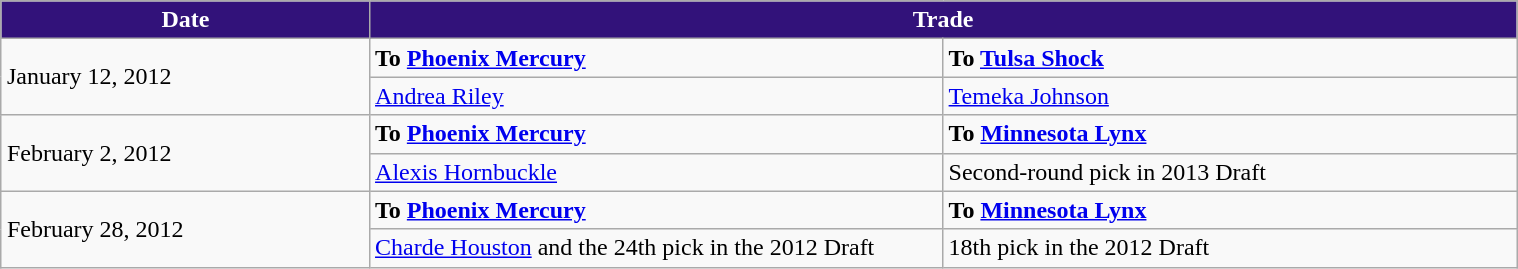<table class="wikitable" style="width:80%; margin:1em auto;">
<tr>
<th style="background:#32127A;color:white; width=125">Date</th>
<th style="background:#32127A;color:white;" colspan=2>Trade</th>
</tr>
<tr>
<td rowspan=2>January 12, 2012</td>
<td width=375><strong>To <a href='#'>Phoenix Mercury</a></strong></td>
<td width=375><strong>To <a href='#'>Tulsa Shock</a></strong></td>
</tr>
<tr>
<td><a href='#'>Andrea Riley</a></td>
<td><a href='#'>Temeka Johnson</a></td>
</tr>
<tr>
<td rowspan=2>February 2, 2012</td>
<td width=375><strong>To <a href='#'>Phoenix Mercury</a></strong></td>
<td width=375><strong>To <a href='#'>Minnesota Lynx</a></strong></td>
</tr>
<tr>
<td><a href='#'>Alexis Hornbuckle</a></td>
<td>Second-round pick in 2013 Draft</td>
</tr>
<tr>
<td rowspan=2>February 28, 2012</td>
<td width=375><strong>To <a href='#'>Phoenix Mercury</a></strong></td>
<td width=375><strong>To <a href='#'>Minnesota Lynx</a></strong></td>
</tr>
<tr>
<td><a href='#'>Charde Houston</a> and the 24th pick in the 2012 Draft</td>
<td>18th pick in the 2012 Draft</td>
</tr>
</table>
